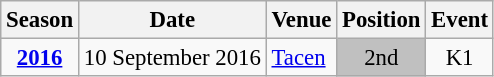<table class="wikitable" style="text-align:center; font-size:95%;">
<tr>
<th>Season</th>
<th>Date</th>
<th>Venue</th>
<th>Position</th>
<th>Event</th>
</tr>
<tr>
<td><strong><a href='#'>2016</a></strong></td>
<td align=right>10 September 2016</td>
<td align=left><a href='#'>Tacen</a></td>
<td bgcolor=silver>2nd</td>
<td>K1</td>
</tr>
</table>
